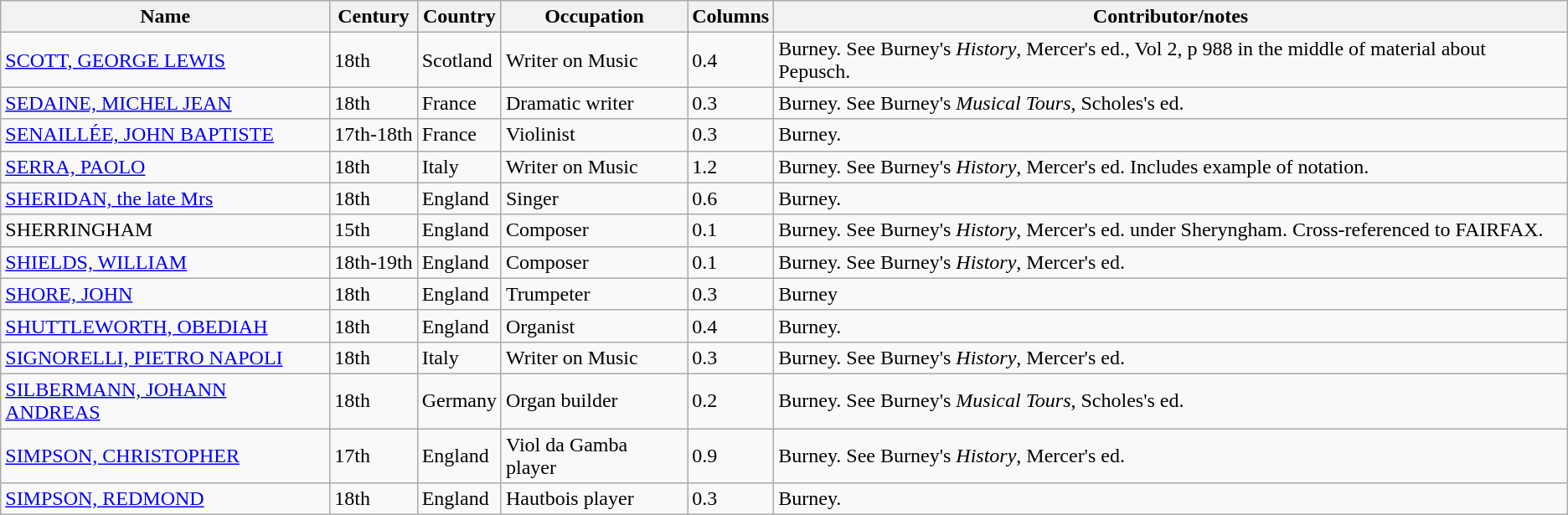<table class="wikitable">
<tr>
<th>Name</th>
<th>Century</th>
<th>Country</th>
<th>Occupation</th>
<th>Columns</th>
<th>Contributor/notes</th>
</tr>
<tr>
<td><a href='#'>SCOTT, GEORGE LEWIS</a></td>
<td>18th</td>
<td>Scotland</td>
<td>Writer on Music</td>
<td>0.4</td>
<td>Burney. See Burney's <em>History</em>, Mercer's ed., Vol 2, p 988 in the middle of material about Pepusch.</td>
</tr>
<tr>
<td><a href='#'>SEDAINE, MICHEL JEAN</a></td>
<td>18th</td>
<td>France</td>
<td>Dramatic writer</td>
<td>0.3</td>
<td>Burney. See Burney's <em>Musical Tours</em>, Scholes's ed.</td>
</tr>
<tr>
<td><a href='#'>SENAILLÉE, JOHN BAPTISTE</a></td>
<td>17th-18th</td>
<td>France</td>
<td>Violinist</td>
<td>0.3</td>
<td>Burney.</td>
</tr>
<tr>
<td><a href='#'>SERRA, PAOLO</a></td>
<td>18th</td>
<td>Italy</td>
<td>Writer on Music</td>
<td>1.2</td>
<td>Burney. See Burney's <em>History</em>, Mercer's ed. Includes example of notation.</td>
</tr>
<tr>
<td><a href='#'>SHERIDAN, the late Mrs</a></td>
<td>18th</td>
<td>England</td>
<td>Singer</td>
<td>0.6</td>
<td>Burney.</td>
</tr>
<tr>
<td>SHERRINGHAM</td>
<td>15th</td>
<td>England</td>
<td>Composer</td>
<td>0.1</td>
<td>Burney. See Burney's <em>History</em>, Mercer's ed. under Sheryngham. Cross-referenced to FAIRFAX.</td>
</tr>
<tr>
<td><a href='#'>SHIELDS, WILLIAM</a></td>
<td>18th-19th</td>
<td>England</td>
<td>Composer</td>
<td>0.1</td>
<td>Burney. See Burney's <em>History</em>, Mercer's ed.</td>
</tr>
<tr>
<td><a href='#'>SHORE, JOHN</a></td>
<td>18th</td>
<td>England</td>
<td>Trumpeter</td>
<td>0.3</td>
<td>Burney</td>
</tr>
<tr>
<td><a href='#'>SHUTTLEWORTH, OBEDIAH</a></td>
<td>18th</td>
<td>England</td>
<td>Organist</td>
<td>0.4</td>
<td>Burney.</td>
</tr>
<tr>
<td><a href='#'>SIGNORELLI, PIETRO NAPOLI</a></td>
<td>18th</td>
<td>Italy</td>
<td>Writer on Music</td>
<td>0.3</td>
<td>Burney. See Burney's <em>History</em>, Mercer's ed.</td>
</tr>
<tr>
<td><a href='#'>SILBERMANN, JOHANN ANDREAS</a></td>
<td>18th</td>
<td>Germany</td>
<td>Organ builder</td>
<td>0.2</td>
<td>Burney. See Burney's <em>Musical Tours</em>, Scholes's ed.</td>
</tr>
<tr>
<td><a href='#'>SIMPSON, CHRISTOPHER</a></td>
<td>17th</td>
<td>England</td>
<td>Viol da Gamba player</td>
<td>0.9</td>
<td>Burney. See Burney's <em>History</em>, Mercer's ed.</td>
</tr>
<tr>
<td><a href='#'>SIMPSON, REDMOND</a></td>
<td>18th</td>
<td>England</td>
<td>Hautbois player</td>
<td>0.3</td>
<td>Burney.</td>
</tr>
</table>
